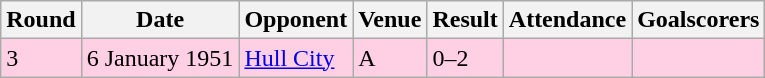<table class="wikitable">
<tr>
<th>Round</th>
<th>Date</th>
<th>Opponent</th>
<th>Venue</th>
<th>Result</th>
<th>Attendance</th>
<th>Goalscorers</th>
</tr>
<tr style="background-color: #ffd0e3;">
<td>3</td>
<td>6 January 1951</td>
<td><a href='#'>Hull City</a></td>
<td>A</td>
<td>0–2</td>
<td></td>
<td></td>
</tr>
</table>
